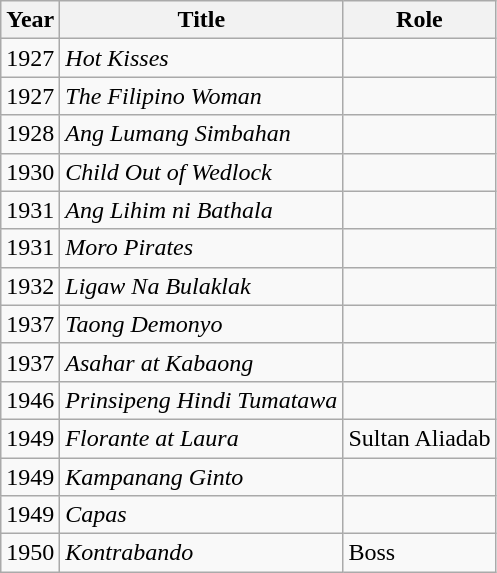<table class="wikitable">
<tr>
<th>Year</th>
<th>Title</th>
<th>Role</th>
</tr>
<tr>
<td>1927</td>
<td><em>Hot Kisses</em></td>
<td></td>
</tr>
<tr>
<td>1927</td>
<td><em>The Filipino Woman</em></td>
<td></td>
</tr>
<tr>
<td>1928</td>
<td><em>Ang Lumang Simbahan</em></td>
<td></td>
</tr>
<tr>
<td>1930</td>
<td><em>Child Out of Wedlock</em></td>
<td></td>
</tr>
<tr>
<td>1931</td>
<td><em>Ang Lihim ni Bathala</em></td>
<td></td>
</tr>
<tr>
<td>1931</td>
<td><em>Moro Pirates</em></td>
<td></td>
</tr>
<tr>
<td>1932</td>
<td><em>Ligaw Na Bulaklak</em></td>
<td></td>
</tr>
<tr>
<td>1937</td>
<td><em>Taong Demonyo</em></td>
<td></td>
</tr>
<tr>
<td>1937</td>
<td><em>Asahar at Kabaong</em></td>
<td></td>
</tr>
<tr>
<td>1946</td>
<td><em>Prinsipeng Hindi Tumatawa</em></td>
<td></td>
</tr>
<tr>
<td>1949</td>
<td><em>Florante at Laura</em></td>
<td>Sultan Aliadab</td>
</tr>
<tr>
<td>1949</td>
<td><em>Kampanang Ginto</em></td>
<td></td>
</tr>
<tr>
<td>1949</td>
<td><em>Capas</em></td>
<td></td>
</tr>
<tr>
<td>1950</td>
<td><em>Kontrabando</em></td>
<td>Boss</td>
</tr>
</table>
